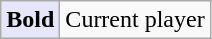<table class="wikitable">
<tr>
<td bgcolor=E6E6FA><strong>Bold</strong></td>
<td>Current player</td>
</tr>
</table>
